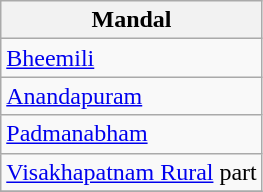<table class="wikitable sortable static-row-numbers static-row-header-hash">
<tr>
<th>Mandal</th>
</tr>
<tr>
<td><a href='#'>Bheemili</a></td>
</tr>
<tr>
<td><a href='#'>Anandapuram</a></td>
</tr>
<tr>
<td><a href='#'>Padmanabham</a></td>
</tr>
<tr>
<td><a href='#'>Visakhapatnam Rural</a> part</td>
</tr>
<tr>
</tr>
</table>
